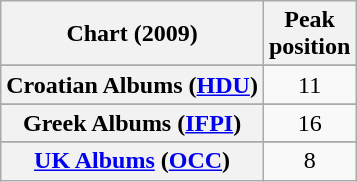<table class="wikitable sortable plainrowheaders">
<tr>
<th>Chart (2009)</th>
<th>Peak<br>position</th>
</tr>
<tr>
</tr>
<tr>
<th scope="row">Croatian Albums (<a href='#'>HDU</a>)</th>
<td align="center">11</td>
</tr>
<tr>
</tr>
<tr>
<th scope="row">Greek Albums (<a href='#'>IFPI</a>)</th>
<td align="center">16</td>
</tr>
<tr>
</tr>
<tr>
</tr>
<tr>
<th scope="row"><a href='#'>UK Albums</a> (<a href='#'>OCC</a>)</th>
<td align="center">8</td>
</tr>
</table>
